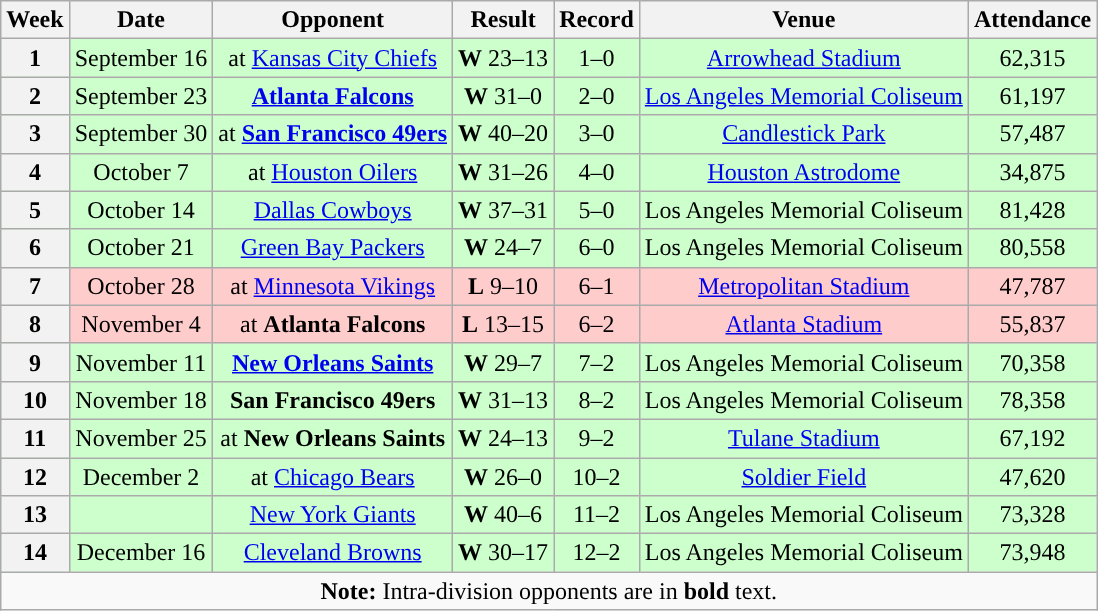<table class="wikitable" style="text-align:center">
<tr>
<th>Week</th>
<th>Date</th>
<th>Opponent</th>
<th>Result</th>
<th>Record</th>
<th>Venue</th>
<th>Attendance</th>
</tr>
<tr style="background:#cfc">
<th>1</th>
<td>September 16</td>
<td>at <a href='#'>Kansas City Chiefs</a></td>
<td><strong>W</strong> 23–13</td>
<td>1–0</td>
<td><a href='#'>Arrowhead Stadium</a></td>
<td>62,315</td>
</tr>
<tr style="background:#cfc">
<th>2</th>
<td>September 23</td>
<td><strong><a href='#'>Atlanta Falcons</a></strong></td>
<td><strong>W</strong> 31–0</td>
<td>2–0</td>
<td><a href='#'>Los Angeles Memorial Coliseum</a></td>
<td>61,197</td>
</tr>
<tr style="background:#cfc">
<th>3</th>
<td>September 30</td>
<td>at <strong><a href='#'>San Francisco 49ers</a></strong></td>
<td><strong>W</strong> 40–20</td>
<td>3–0</td>
<td><a href='#'>Candlestick Park</a></td>
<td>57,487</td>
</tr>
<tr style="background:#cfc">
<th>4</th>
<td>October 7</td>
<td>at <a href='#'>Houston Oilers</a></td>
<td><strong>W</strong> 31–26</td>
<td>4–0</td>
<td><a href='#'>Houston Astrodome</a></td>
<td>34,875</td>
</tr>
<tr style="background:#cfc">
<th>5</th>
<td>October 14</td>
<td><a href='#'>Dallas Cowboys</a></td>
<td><strong>W</strong> 37–31</td>
<td>5–0</td>
<td>Los Angeles Memorial Coliseum</td>
<td>81,428</td>
</tr>
<tr style="background:#cfc">
<th>6</th>
<td>October 21</td>
<td><a href='#'>Green Bay Packers</a></td>
<td><strong>W</strong> 24–7</td>
<td>6–0</td>
<td>Los Angeles Memorial Coliseum</td>
<td>80,558</td>
</tr>
<tr style="background:#fcc">
<th>7</th>
<td>October 28</td>
<td>at <a href='#'>Minnesota Vikings</a></td>
<td><strong>L</strong> 9–10</td>
<td>6–1</td>
<td><a href='#'>Metropolitan Stadium</a></td>
<td>47,787</td>
</tr>
<tr style="background:#fcc">
<th>8</th>
<td>November 4</td>
<td>at <strong>Atlanta Falcons</strong></td>
<td><strong>L</strong> 13–15</td>
<td>6–2</td>
<td><a href='#'>Atlanta Stadium</a></td>
<td>55,837</td>
</tr>
<tr style="background:#cfc">
<th>9</th>
<td>November 11</td>
<td><strong><a href='#'>New Orleans Saints</a></strong></td>
<td><strong>W</strong> 29–7</td>
<td>7–2</td>
<td>Los Angeles Memorial Coliseum</td>
<td>70,358</td>
</tr>
<tr style="background:#cfc">
<th>10</th>
<td>November 18</td>
<td><strong>San Francisco 49ers</strong></td>
<td><strong>W</strong> 31–13</td>
<td>8–2</td>
<td>Los Angeles Memorial Coliseum</td>
<td>78,358</td>
</tr>
<tr style="background:#cfc">
<th>11</th>
<td>November 25</td>
<td>at <strong>New Orleans Saints</strong></td>
<td><strong>W</strong> 24–13</td>
<td>9–2</td>
<td><a href='#'>Tulane Stadium</a></td>
<td>67,192</td>
</tr>
<tr style="background:#cfc">
<th>12</th>
<td>December 2</td>
<td>at <a href='#'>Chicago Bears</a></td>
<td><strong>W</strong> 26–0</td>
<td>10–2</td>
<td><a href='#'>Soldier Field</a></td>
<td>47,620</td>
</tr>
<tr style="background:#cfc">
<th>13</th>
<td></td>
<td><a href='#'>New York Giants</a></td>
<td><strong>W</strong> 40–6</td>
<td>11–2</td>
<td>Los Angeles Memorial Coliseum</td>
<td>73,328</td>
</tr>
<tr style="background:#cfc">
<th>14</th>
<td>December 16</td>
<td><a href='#'>Cleveland Browns</a></td>
<td><strong>W</strong> 30–17</td>
<td>12–2</td>
<td>Los Angeles Memorial Coliseum</td>
<td>73,948</td>
</tr>
<tr>
<td colspan="8"><strong>Note:</strong> Intra-division opponents are in <strong>bold</strong> text.</td>
</tr>
</table>
